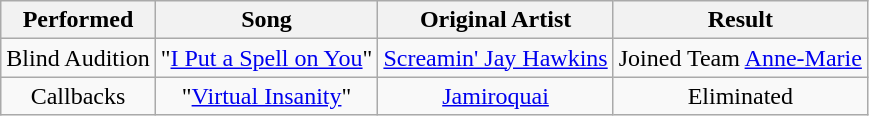<table class="wikitable collapsible collapsed" style="text-align:center;">
<tr>
<th scope="col">Performed</th>
<th scope="col">Song</th>
<th scope="col">Original Artist</th>
<th scope="col">Result</th>
</tr>
<tr>
<td>Blind Audition</td>
<td>"<a href='#'>I Put a Spell on You</a>"</td>
<td><a href='#'>Screamin' Jay Hawkins</a></td>
<td>Joined Team <a href='#'>Anne-Marie</a></td>
</tr>
<tr>
<td>Callbacks</td>
<td>"<a href='#'>Virtual Insanity</a>"</td>
<td><a href='#'>Jamiroquai</a></td>
<td>Eliminated</td>
</tr>
</table>
